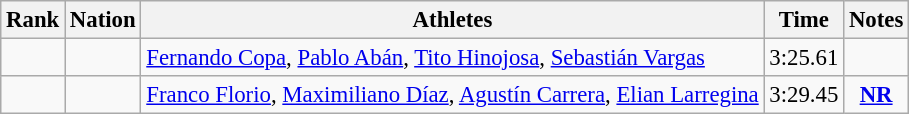<table class="wikitable sortable" style="text-align:center;font-size:95%">
<tr>
<th>Rank</th>
<th>Nation</th>
<th>Athletes</th>
<th>Time</th>
<th>Notes</th>
</tr>
<tr>
<td></td>
<td align=left></td>
<td align=left><a href='#'>Fernando Copa</a>, <a href='#'>Pablo Abán</a>, <a href='#'>Tito Hinojosa</a>, <a href='#'>Sebastián Vargas</a></td>
<td>3:25.61</td>
<td></td>
</tr>
<tr>
<td></td>
<td align=left></td>
<td align=left><a href='#'>Franco Florio</a>, <a href='#'>Maximiliano Díaz</a>, <a href='#'>Agustín Carrera</a>, <a href='#'>Elian Larregina</a></td>
<td>3:29.45</td>
<td><strong><a href='#'>NR</a></strong></td>
</tr>
</table>
